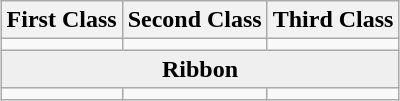<table class="wikitable"style="margin:1em auto; text-align:center;">
<tr>
<th>First Class</th>
<th>Second Class</th>
<th>Third Class</th>
</tr>
<tr>
<td></td>
<td></td>
<td></td>
</tr>
<tr>
<th colspan="4" style="background:#efefef;">Ribbon</th>
</tr>
<tr>
<td></td>
<td></td>
<td></td>
</tr>
</table>
